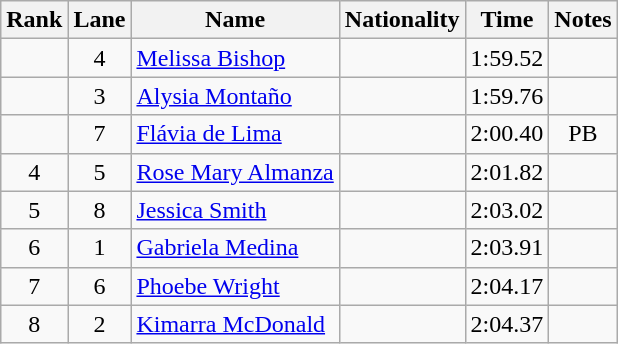<table class="wikitable sortable" style="text-align:center">
<tr>
<th>Rank</th>
<th>Lane</th>
<th>Name</th>
<th>Nationality</th>
<th>Time</th>
<th>Notes</th>
</tr>
<tr>
<td></td>
<td>4</td>
<td align=left><a href='#'>Melissa Bishop</a></td>
<td align=left></td>
<td>1:59.52</td>
<td></td>
</tr>
<tr>
<td></td>
<td>3</td>
<td align=left><a href='#'>Alysia Montaño</a></td>
<td align=left></td>
<td>1:59.76</td>
<td></td>
</tr>
<tr>
<td></td>
<td>7</td>
<td align=left><a href='#'>Flávia de Lima</a></td>
<td align=left></td>
<td>2:00.40</td>
<td>PB</td>
</tr>
<tr>
<td>4</td>
<td>5</td>
<td align=left><a href='#'>Rose Mary Almanza</a></td>
<td align=left></td>
<td>2:01.82</td>
<td></td>
</tr>
<tr>
<td>5</td>
<td>8</td>
<td align=left><a href='#'>Jessica Smith</a></td>
<td align=left></td>
<td>2:03.02</td>
<td></td>
</tr>
<tr>
<td>6</td>
<td>1</td>
<td align=left><a href='#'>Gabriela Medina</a></td>
<td align=left></td>
<td>2:03.91</td>
<td></td>
</tr>
<tr>
<td>7</td>
<td>6</td>
<td align=left><a href='#'>Phoebe Wright</a></td>
<td align=left></td>
<td>2:04.17</td>
<td></td>
</tr>
<tr>
<td>8</td>
<td>2</td>
<td align=left><a href='#'>Kimarra McDonald</a></td>
<td align=left></td>
<td>2:04.37</td>
<td></td>
</tr>
</table>
